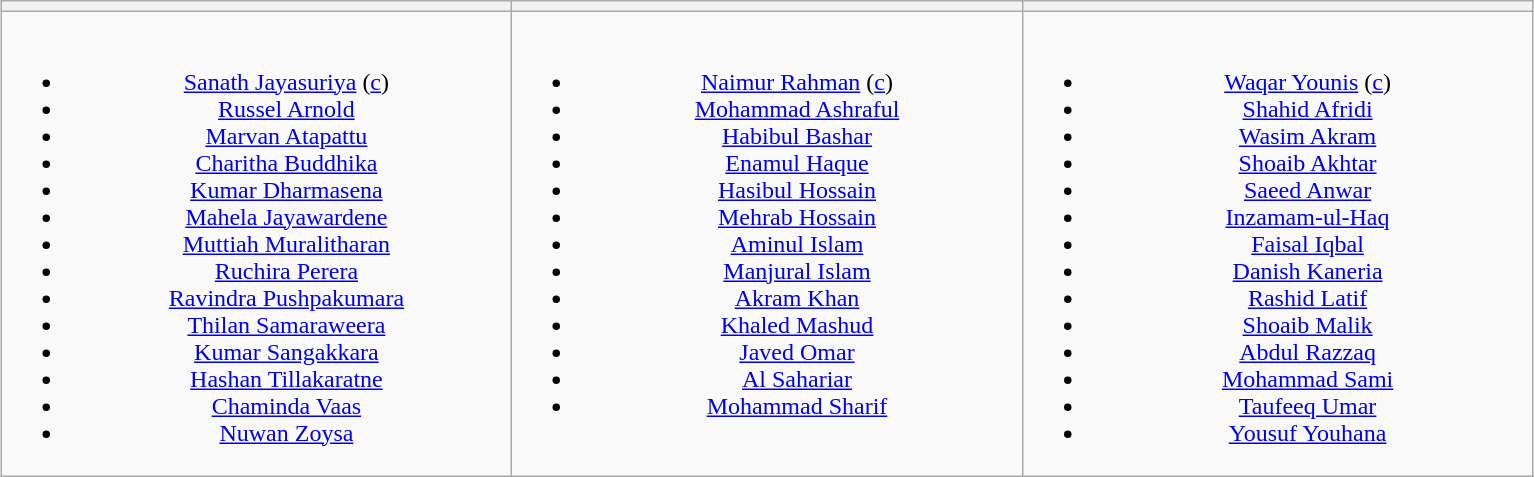<table class="wikitable" style="text-align:center; margin:0 auto">
<tr>
<th style="width:20%;"></th>
<th style="width:20%;"></th>
<th style="width:20%;"></th>
</tr>
<tr style="vertical-align:top">
<td><br><ul><li><a href='#'>Sanath Jayasuriya</a> (<a href='#'>c</a>)</li><li><a href='#'>Russel Arnold</a></li><li><a href='#'>Marvan Atapattu</a></li><li><a href='#'>Charitha Buddhika</a></li><li><a href='#'>Kumar Dharmasena</a></li><li><a href='#'>Mahela Jayawardene</a></li><li><a href='#'>Muttiah Muralitharan</a></li><li><a href='#'>Ruchira Perera</a></li><li><a href='#'>Ravindra Pushpakumara</a></li><li><a href='#'>Thilan Samaraweera</a></li><li><a href='#'>Kumar Sangakkara</a></li><li><a href='#'>Hashan Tillakaratne</a></li><li><a href='#'>Chaminda Vaas</a></li><li><a href='#'>Nuwan Zoysa</a></li></ul></td>
<td><br><ul><li><a href='#'>Naimur Rahman</a> (<a href='#'>c</a>)</li><li><a href='#'>Mohammad Ashraful</a></li><li><a href='#'>Habibul Bashar</a></li><li><a href='#'>Enamul Haque</a></li><li><a href='#'>Hasibul Hossain</a></li><li><a href='#'>Mehrab Hossain</a></li><li><a href='#'>Aminul Islam</a></li><li><a href='#'>Manjural Islam</a></li><li><a href='#'>Akram Khan</a></li><li><a href='#'>Khaled Mashud</a></li><li><a href='#'>Javed Omar</a></li><li><a href='#'>Al Sahariar</a></li><li><a href='#'>Mohammad Sharif</a></li></ul></td>
<td><br><ul><li><a href='#'>Waqar Younis</a> (<a href='#'>c</a>)</li><li><a href='#'>Shahid Afridi</a></li><li><a href='#'>Wasim Akram</a></li><li><a href='#'>Shoaib Akhtar</a></li><li><a href='#'>Saeed Anwar</a></li><li><a href='#'>Inzamam-ul-Haq</a></li><li><a href='#'>Faisal Iqbal</a></li><li><a href='#'>Danish Kaneria</a></li><li><a href='#'>Rashid Latif</a></li><li><a href='#'>Shoaib Malik</a></li><li><a href='#'>Abdul Razzaq</a></li><li><a href='#'>Mohammad Sami</a></li><li><a href='#'>Taufeeq Umar</a></li><li><a href='#'>Yousuf Youhana</a></li></ul></td>
</tr>
</table>
